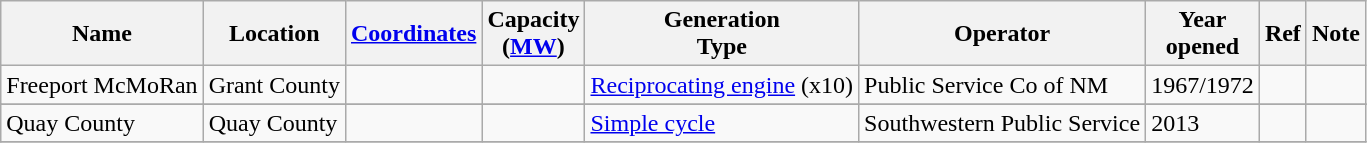<table class="wikitable sortable">
<tr>
<th>Name</th>
<th>Location</th>
<th><a href='#'>Coordinates</a></th>
<th>Capacity<br>(<a href='#'>MW</a>)</th>
<th>Generation<br>Type</th>
<th>Operator</th>
<th>Year<br>opened</th>
<th>Ref</th>
<th>Note</th>
</tr>
<tr>
<td>Freeport McMoRan</td>
<td>Grant County</td>
<td></td>
<td align=center></td>
<td><a href='#'>Reciprocating engine</a> (x10)</td>
<td>Public Service Co of NM</td>
<td>1967/1972</td>
<td></td>
<td></td>
</tr>
<tr>
</tr>
<tr>
<td>Quay County</td>
<td>Quay County</td>
<td></td>
<td align=center></td>
<td><a href='#'>Simple cycle</a></td>
<td>Southwestern Public Service</td>
<td>2013</td>
<td></td>
<td></td>
</tr>
<tr>
</tr>
</table>
